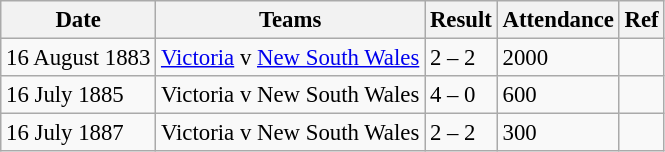<table class="wikitable sortable" style="font-size: 95%">
<tr>
<th>Date</th>
<th>Teams</th>
<th>Result</th>
<th>Attendance</th>
<th>Ref</th>
</tr>
<tr>
<td>16 August 1883</td>
<td><a href='#'>Victoria</a> v <a href='#'>New South Wales</a></td>
<td>2 – 2</td>
<td>2000</td>
<td></td>
</tr>
<tr>
<td>16 July 1885</td>
<td>Victoria v New South Wales</td>
<td>4 – 0</td>
<td>600</td>
<td></td>
</tr>
<tr>
<td>16 July 1887</td>
<td>Victoria v New South Wales</td>
<td>2 – 2</td>
<td>300</td>
<td></td>
</tr>
</table>
